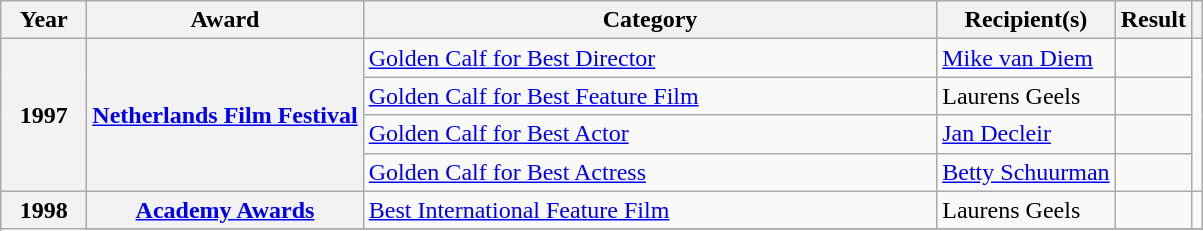<table class="wikitable sortable plainrowheaders">
<tr>
<th scope="col" ! style="width:50px;">Year</th>
<th scope="col" data-sort-type="date">Award</th>
<th scope="col" ! style="width:375px;">Category</th>
<th scope="col">Recipient(s)</th>
<th scope="col">Result</th>
<th scope="col" class="unsortable"></th>
</tr>
<tr>
<th scope="row" rowspan="4">1997</th>
<th scope="row" rowspan="4"><a href='#'>Netherlands Film Festival</a></th>
<td><a href='#'>Golden Calf for Best Director</a></td>
<td><a href='#'>Mike van Diem</a></td>
<td></td>
<td rowspan="4"></td>
</tr>
<tr>
<td><a href='#'>Golden Calf for Best Feature Film</a></td>
<td>Laurens Geels</td>
<td></td>
</tr>
<tr>
<td><a href='#'>Golden Calf for Best Actor</a></td>
<td><a href='#'>Jan Decleir</a></td>
<td></td>
</tr>
<tr>
<td><a href='#'>Golden Calf for Best Actress</a></td>
<td><a href='#'>Betty Schuurman</a></td>
<td></td>
</tr>
<tr>
<th scope="row" rowspan="4">1998</th>
<th scope="row"><a href='#'>Academy Awards</a></th>
<td><a href='#'>Best International Feature Film</a></td>
<td>Laurens Geels</td>
<td></td>
<td></td>
</tr>
<tr>
</tr>
</table>
